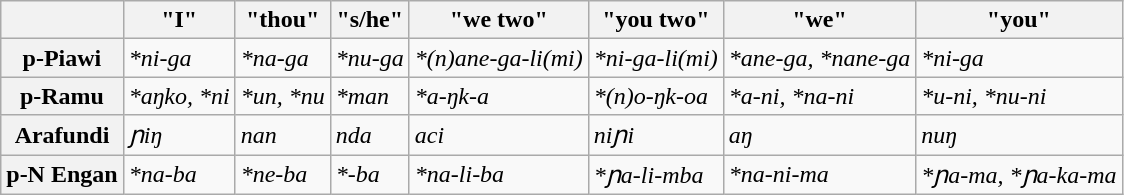<table class=wikitable>
<tr>
<th></th>
<th>"I"</th>
<th>"thou"</th>
<th>"s/he"</th>
<th>"we two"</th>
<th>"you two"</th>
<th>"we"</th>
<th>"you"</th>
</tr>
<tr>
<th>p-Piawi</th>
<td><em>*ni-ga</em></td>
<td><em>*na-ga</em></td>
<td><em>*nu-ga</em></td>
<td><em>*(n)ane-ga-li(mi)</em></td>
<td><em>*ni-ga-li(mi)</em></td>
<td><em>*ane-ga, *nane-ga</em></td>
<td><em>*ni-ga</em></td>
</tr>
<tr>
<th>p-Ramu</th>
<td><em>*aŋko, *ni</em></td>
<td><em>*un, *nu</em></td>
<td><em>*man</em></td>
<td><em>*a-ŋk-a</em></td>
<td><em>*(n)o-ŋk-oa</em></td>
<td><em>*a-ni, *na-ni</em></td>
<td><em>*u-ni, *nu-ni</em></td>
</tr>
<tr>
<th>Arafundi</th>
<td><em>ɲiŋ</em></td>
<td><em>nan</em></td>
<td><em>nda</em></td>
<td><em>aci</em></td>
<td><em>niɲi</em></td>
<td><em>aŋ</em></td>
<td><em>nuŋ</em></td>
</tr>
<tr>
<th>p-N Engan</th>
<td><em>*na-ba</em></td>
<td><em>*ne-ba</em></td>
<td><em>*-ba</em></td>
<td><em>*na-li-ba</em></td>
<td><em>*ɲa-li-mba</em></td>
<td><em>*na-ni-ma</em></td>
<td><em>*ɲa-ma, *ɲa-ka-ma</em></td>
</tr>
</table>
